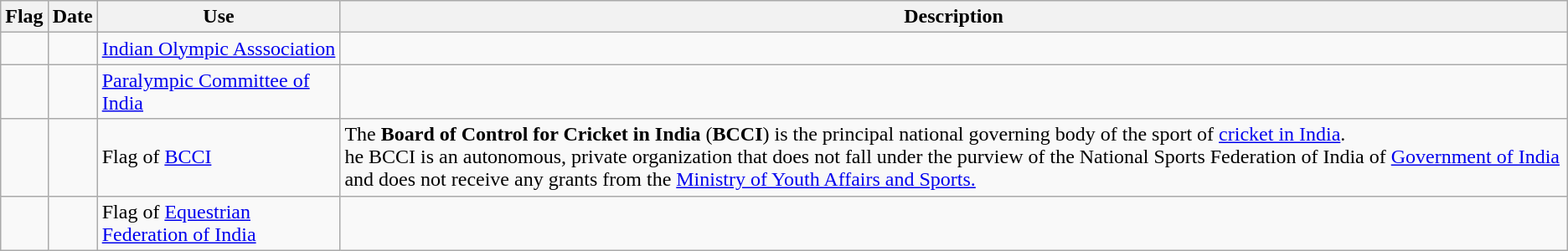<table class="wikitable">
<tr>
<th>Flag</th>
<th>Date</th>
<th>Use</th>
<th>Description</th>
</tr>
<tr>
<td></td>
<td></td>
<td><a href='#'>Indian Olympic Asssociation</a></td>
<td></td>
</tr>
<tr>
<td></td>
<td></td>
<td><a href='#'>Paralympic Committee of India</a></td>
<td></td>
</tr>
<tr>
<td></td>
<td></td>
<td>Flag of <a href='#'>BCCI</a></td>
<td>The <strong>Board of Control for Cricket in India</strong> (<strong>BCCI</strong>) is the principal national governing body of the sport of <a href='#'>cricket in India</a>.<br>he BCCI is an autonomous, private organization that does not fall under the purview of the National Sports Federation of India of <a href='#'>Government of India</a> and does not receive any grants from the <a href='#'>Ministry of Youth Affairs and Sports.</a></td>
</tr>
<tr>
<td></td>
<td></td>
<td>Flag of <a href='#'>Equestrian Federation of India</a></td>
<td></td>
</tr>
</table>
